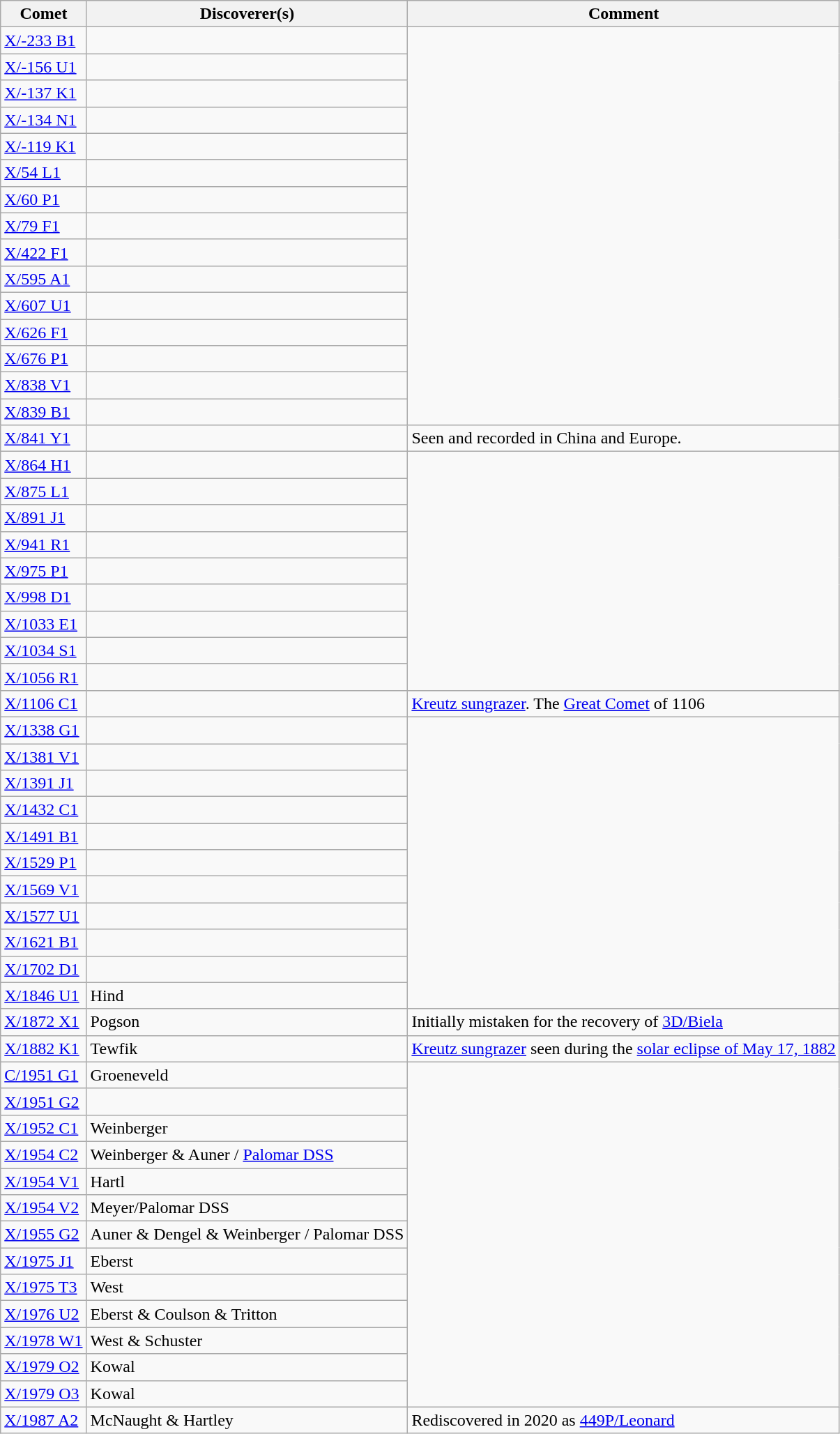<table class="wikitable">
<tr>
<th align="left">Comet</th>
<th align="left">Discoverer(s)</th>
<th align="left">Comment</th>
</tr>
<tr>
<td><a href='#'>X/-233 B1</a></td>
<td></td>
</tr>
<tr>
<td><a href='#'>X/-156 U1</a></td>
<td></td>
</tr>
<tr>
<td><a href='#'>X/-137 K1</a></td>
<td></td>
</tr>
<tr>
<td><a href='#'>X/-134 N1</a></td>
<td></td>
</tr>
<tr>
<td><a href='#'>X/-119 K1</a></td>
<td></td>
</tr>
<tr>
<td><a href='#'>X/54 L1</a></td>
<td></td>
</tr>
<tr>
<td><a href='#'>X/60 P1</a></td>
<td></td>
</tr>
<tr>
<td><a href='#'>X/79 F1</a></td>
<td></td>
</tr>
<tr>
<td><a href='#'>X/422 F1</a></td>
<td></td>
</tr>
<tr>
<td><a href='#'>X/595 A1</a></td>
<td></td>
</tr>
<tr>
<td><a href='#'>X/607 U1</a></td>
<td></td>
</tr>
<tr>
<td><a href='#'>X/626 F1</a></td>
<td></td>
</tr>
<tr>
<td><a href='#'>X/676 P1</a></td>
<td></td>
</tr>
<tr>
<td><a href='#'>X/838 V1</a></td>
<td></td>
</tr>
<tr>
<td><a href='#'>X/839 B1</a></td>
<td></td>
</tr>
<tr>
<td><a href='#'>X/841 Y1</a></td>
<td></td>
<td>Seen and recorded in China and Europe.</td>
</tr>
<tr>
<td><a href='#'>X/864 H1</a></td>
<td></td>
</tr>
<tr>
<td><a href='#'>X/875 L1</a></td>
<td></td>
</tr>
<tr>
<td><a href='#'>X/891 J1</a></td>
<td></td>
</tr>
<tr>
<td><a href='#'>X/941 R1</a></td>
<td></td>
</tr>
<tr>
<td><a href='#'>X/975 P1</a></td>
<td></td>
</tr>
<tr>
<td><a href='#'>X/998 D1</a></td>
<td></td>
</tr>
<tr>
<td><a href='#'>X/1033 E1</a></td>
<td></td>
</tr>
<tr>
<td><a href='#'>X/1034 S1</a></td>
<td></td>
</tr>
<tr>
<td><a href='#'>X/1056 R1</a></td>
<td></td>
</tr>
<tr>
<td><a href='#'>X/1106 C1</a></td>
<td></td>
<td><a href='#'>Kreutz sungrazer</a>. The <a href='#'>Great Comet</a> of 1106</td>
</tr>
<tr>
<td><a href='#'>X/1338 G1</a></td>
<td></td>
</tr>
<tr>
<td><a href='#'>X/1381 V1</a></td>
<td></td>
</tr>
<tr>
<td><a href='#'>X/1391 J1</a></td>
<td></td>
</tr>
<tr>
<td><a href='#'>X/1432 C1</a></td>
<td></td>
</tr>
<tr>
<td><a href='#'>X/1491 B1</a></td>
<td></td>
</tr>
<tr>
<td><a href='#'>X/1529 P1</a></td>
<td></td>
</tr>
<tr>
<td><a href='#'>X/1569 V1</a></td>
<td></td>
</tr>
<tr>
<td><a href='#'>X/1577 U1</a></td>
<td></td>
</tr>
<tr>
<td><a href='#'>X/1621 B1</a></td>
<td></td>
</tr>
<tr>
<td><a href='#'>X/1702 D1</a></td>
<td></td>
</tr>
<tr>
<td><a href='#'>X/1846 U1</a></td>
<td>Hind</td>
</tr>
<tr>
<td><a href='#'>X/1872 X1</a></td>
<td>Pogson</td>
<td>Initially mistaken for the recovery of <a href='#'>3D/Biela</a></td>
</tr>
<tr>
<td><a href='#'>X/1882 K1</a></td>
<td>Tewfik</td>
<td><a href='#'>Kreutz sungrazer</a> seen during the <a href='#'>solar eclipse of May 17, 1882</a></td>
</tr>
<tr>
<td><a href='#'>C/1951 G1</a></td>
<td>Groeneveld</td>
</tr>
<tr>
<td><a href='#'>X/1951 G2</a></td>
<td></td>
</tr>
<tr>
<td><a href='#'>X/1952 C1</a></td>
<td>Weinberger</td>
</tr>
<tr>
<td><a href='#'>X/1954 C2</a></td>
<td>Weinberger & Auner / <a href='#'>Palomar DSS</a></td>
</tr>
<tr>
<td><a href='#'>X/1954 V1</a></td>
<td>Hartl</td>
</tr>
<tr>
<td><a href='#'>X/1954 V2</a></td>
<td>Meyer/Palomar DSS</td>
</tr>
<tr>
<td><a href='#'>X/1955 G2</a></td>
<td>Auner & Dengel & Weinberger / Palomar DSS</td>
</tr>
<tr>
<td><a href='#'>X/1975 J1</a></td>
<td>Eberst</td>
</tr>
<tr>
<td><a href='#'>X/1975 T3</a></td>
<td>West</td>
</tr>
<tr>
<td><a href='#'>X/1976 U2</a></td>
<td>Eberst & Coulson & Tritton</td>
</tr>
<tr>
<td><a href='#'>X/1978 W1</a></td>
<td>West & Schuster</td>
</tr>
<tr>
<td><a href='#'>X/1979 O2</a></td>
<td>Kowal</td>
</tr>
<tr>
<td><a href='#'>X/1979 O3</a></td>
<td>Kowal</td>
</tr>
<tr>
<td><a href='#'>X/1987 A2</a></td>
<td>McNaught & Hartley</td>
<td>Rediscovered in 2020 as <a href='#'>449P/Leonard</a></td>
</tr>
</table>
